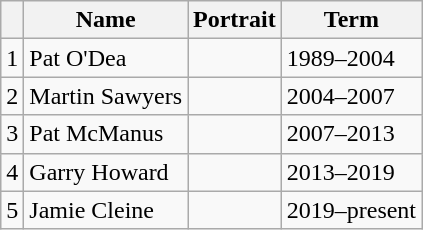<table class="wikitable">
<tr>
<th></th>
<th>Name</th>
<th>Portrait</th>
<th>Term</th>
</tr>
<tr>
<td align=center>1</td>
<td>Pat O'Dea</td>
<td></td>
<td>1989–2004</td>
</tr>
<tr>
<td align=center>2</td>
<td>Martin Sawyers</td>
<td></td>
<td>2004–2007</td>
</tr>
<tr>
<td align=center>3</td>
<td>Pat McManus</td>
<td></td>
<td>2007–2013</td>
</tr>
<tr>
<td align=center>4</td>
<td>Garry Howard</td>
<td></td>
<td>2013–2019</td>
</tr>
<tr>
<td align=center>5</td>
<td>Jamie Cleine</td>
<td></td>
<td>2019–present</td>
</tr>
</table>
